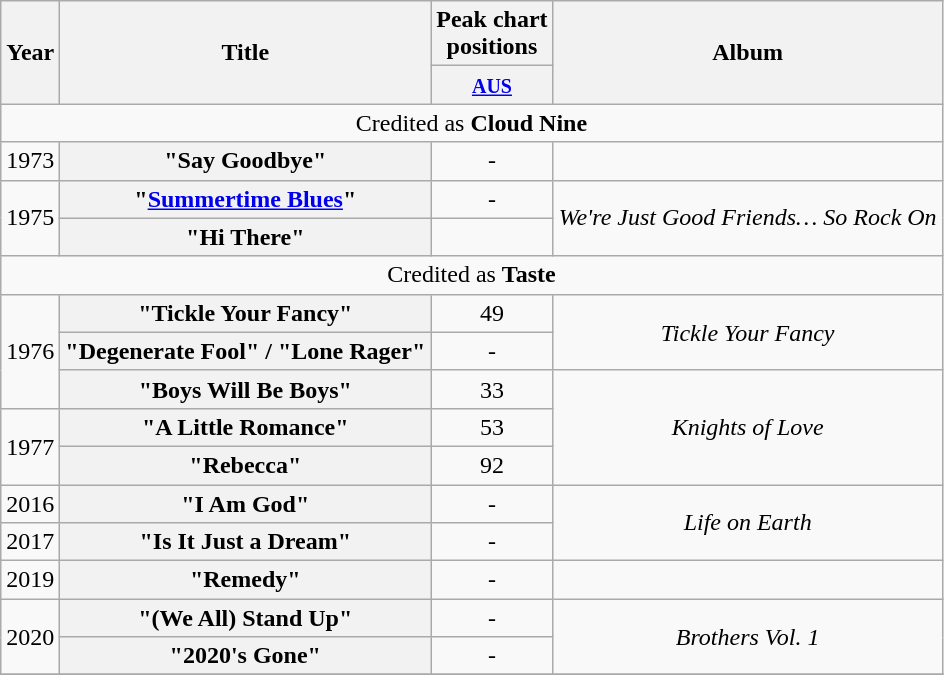<table class="wikitable plainrowheaders" style="text-align:center;" border="1">
<tr>
<th scope="col" rowspan="2">Year</th>
<th scope="col" rowspan="2">Title</th>
<th scope="col" colspan="1">Peak chart<br>positions</th>
<th scope="col" rowspan="2">Album</th>
</tr>
<tr>
<th scope="col" style="text-align:center;"><small><a href='#'>AUS</a></small><br></th>
</tr>
<tr>
<td colspan=4>Credited as <strong>Cloud Nine</strong></td>
</tr>
<tr>
<td>1973</td>
<th scope="row">"Say Goodbye"</th>
<td>-</td>
<td></td>
</tr>
<tr>
<td rowspan="2">1975</td>
<th scope="row">"<a href='#'>Summertime Blues</a>"</th>
<td>-</td>
<td rowspan="2"><em>We're Just Good Friends… So Rock On </em></td>
</tr>
<tr>
<th scope="row">"Hi There"</th>
</tr>
<tr>
<td colspan=4>Credited as <strong>Taste</strong></td>
</tr>
<tr>
<td rowspan="3">1976</td>
<th scope="row">"Tickle Your Fancy"</th>
<td>49</td>
<td rowspan="2"><em>Tickle Your Fancy</em></td>
</tr>
<tr>
<th scope="row">"Degenerate Fool" / "Lone Rager"</th>
<td>-</td>
</tr>
<tr>
<th scope="row">"Boys Will Be Boys"</th>
<td>33</td>
<td rowspan="3"><em>Knights of Love</em></td>
</tr>
<tr>
<td rowspan="2">1977</td>
<th scope="row">"A Little Romance"</th>
<td>53</td>
</tr>
<tr>
<th scope="row">"Rebecca"</th>
<td>92</td>
</tr>
<tr>
<td>2016</td>
<th scope="row">"I Am God"</th>
<td>-</td>
<td rowspan="2"><em>Life on Earth</em></td>
</tr>
<tr>
<td>2017</td>
<th scope="row">"Is It Just a Dream"</th>
<td>-</td>
</tr>
<tr>
<td>2019</td>
<th scope="row">"Remedy"</th>
<td>-</td>
<td></td>
</tr>
<tr>
<td rowspan="2">2020</td>
<th scope="row">"(We All) Stand Up"</th>
<td>-</td>
<td rowspan="2"><em>Brothers Vol. 1</em></td>
</tr>
<tr>
<th scope="row">"2020's Gone"</th>
<td>-</td>
</tr>
<tr>
</tr>
</table>
